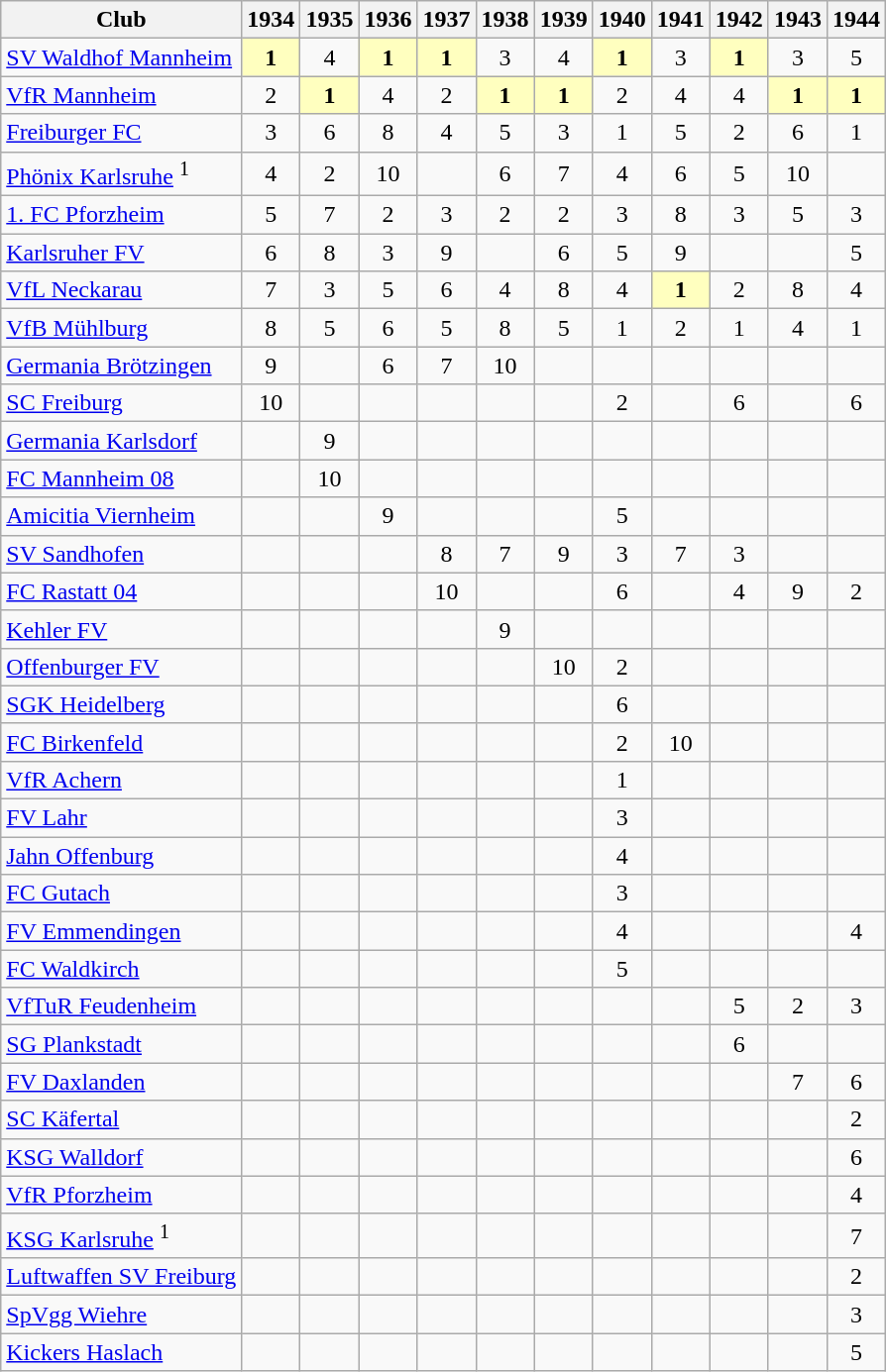<table class="wikitable">
<tr>
<th>Club</th>
<th>1934</th>
<th>1935</th>
<th>1936</th>
<th>1937</th>
<th>1938</th>
<th>1939</th>
<th>1940</th>
<th>1941</th>
<th>1942</th>
<th>1943</th>
<th>1944</th>
</tr>
<tr align="center">
<td align="left"><a href='#'>SV Waldhof Mannheim</a></td>
<td bgcolor="#ffffbf"><strong>1</strong></td>
<td>4</td>
<td bgcolor="#ffffbf"><strong>1</strong></td>
<td bgcolor="#ffffbf"><strong>1</strong></td>
<td>3</td>
<td>4</td>
<td bgcolor="#ffffbf"><strong>1</strong></td>
<td>3</td>
<td bgcolor="#ffffbf"><strong>1</strong></td>
<td>3</td>
<td>5</td>
</tr>
<tr align="center">
<td align="left"><a href='#'>VfR Mannheim</a></td>
<td>2</td>
<td bgcolor="#ffffbf"><strong>1</strong></td>
<td>4</td>
<td>2</td>
<td bgcolor="#ffffbf"><strong>1</strong></td>
<td bgcolor="#ffffbf"><strong>1</strong></td>
<td>2</td>
<td>4</td>
<td>4</td>
<td bgcolor="#ffffbf"><strong>1</strong></td>
<td bgcolor="#ffffbf"><strong>1</strong></td>
</tr>
<tr align="center">
<td align="left"><a href='#'>Freiburger FC</a></td>
<td>3</td>
<td>6</td>
<td>8</td>
<td>4</td>
<td>5</td>
<td>3</td>
<td>1</td>
<td>5</td>
<td>2</td>
<td>6</td>
<td>1</td>
</tr>
<tr align="center">
<td align="left"><a href='#'>Phönix Karlsruhe</a> <sup>1</sup></td>
<td>4</td>
<td>2</td>
<td>10</td>
<td></td>
<td>6</td>
<td>7</td>
<td>4</td>
<td>6</td>
<td>5</td>
<td>10</td>
<td></td>
</tr>
<tr align="center">
<td align="left"><a href='#'>1. FC Pforzheim</a></td>
<td>5</td>
<td>7</td>
<td>2</td>
<td>3</td>
<td>2</td>
<td>2</td>
<td>3</td>
<td>8</td>
<td>3</td>
<td>5</td>
<td>3</td>
</tr>
<tr align="center">
<td align="left"><a href='#'>Karlsruher FV</a></td>
<td>6</td>
<td>8</td>
<td>3</td>
<td>9</td>
<td></td>
<td>6</td>
<td>5</td>
<td>9</td>
<td></td>
<td></td>
<td>5</td>
</tr>
<tr align="center">
<td align="left"><a href='#'>VfL Neckarau</a></td>
<td>7</td>
<td>3</td>
<td>5</td>
<td>6</td>
<td>4</td>
<td>8</td>
<td>4</td>
<td bgcolor="#ffffbf"><strong>1</strong></td>
<td>2</td>
<td>8</td>
<td>4</td>
</tr>
<tr align="center">
<td align="left"><a href='#'>VfB Mühlburg</a></td>
<td>8</td>
<td>5</td>
<td>6</td>
<td>5</td>
<td>8</td>
<td>5</td>
<td>1</td>
<td>2</td>
<td>1</td>
<td>4</td>
<td>1</td>
</tr>
<tr align="center">
<td align="left"><a href='#'>Germania Brötzingen</a></td>
<td>9</td>
<td></td>
<td>6</td>
<td>7</td>
<td>10</td>
<td></td>
<td></td>
<td></td>
<td></td>
<td></td>
<td></td>
</tr>
<tr align="center">
<td align="left"><a href='#'>SC Freiburg</a></td>
<td>10</td>
<td></td>
<td></td>
<td></td>
<td></td>
<td></td>
<td>2</td>
<td></td>
<td>6</td>
<td></td>
<td>6</td>
</tr>
<tr align="center">
<td align="left"><a href='#'>Germania Karlsdorf</a></td>
<td></td>
<td>9</td>
<td></td>
<td></td>
<td></td>
<td></td>
<td></td>
<td></td>
<td></td>
<td></td>
<td></td>
</tr>
<tr align="center">
<td align="left"><a href='#'>FC Mannheim 08</a></td>
<td></td>
<td>10</td>
<td></td>
<td></td>
<td></td>
<td></td>
<td></td>
<td></td>
<td></td>
<td></td>
<td></td>
</tr>
<tr align="center">
<td align="left"><a href='#'>Amicitia Viernheim</a></td>
<td></td>
<td></td>
<td>9</td>
<td></td>
<td></td>
<td></td>
<td>5</td>
<td></td>
<td></td>
<td></td>
<td></td>
</tr>
<tr align="center">
<td align="left"><a href='#'>SV Sandhofen</a></td>
<td></td>
<td></td>
<td></td>
<td>8</td>
<td>7</td>
<td>9</td>
<td>3</td>
<td>7</td>
<td>3</td>
<td></td>
<td></td>
</tr>
<tr align="center">
<td align="left"><a href='#'>FC Rastatt 04</a></td>
<td></td>
<td></td>
<td></td>
<td>10</td>
<td></td>
<td></td>
<td>6</td>
<td></td>
<td>4</td>
<td>9</td>
<td>2</td>
</tr>
<tr align="center">
<td align="left"><a href='#'>Kehler FV</a></td>
<td></td>
<td></td>
<td></td>
<td></td>
<td>9</td>
<td></td>
<td></td>
<td></td>
<td></td>
<td></td>
<td></td>
</tr>
<tr align="center">
<td align="left"><a href='#'>Offenburger FV</a></td>
<td></td>
<td></td>
<td></td>
<td></td>
<td></td>
<td>10</td>
<td>2</td>
<td></td>
<td></td>
<td></td>
<td></td>
</tr>
<tr align="center">
<td align="left"><a href='#'>SGK Heidelberg</a></td>
<td></td>
<td></td>
<td></td>
<td></td>
<td></td>
<td></td>
<td>6</td>
<td></td>
<td></td>
<td></td>
<td></td>
</tr>
<tr align="center">
<td align="left"><a href='#'>FC Birkenfeld</a></td>
<td></td>
<td></td>
<td></td>
<td></td>
<td></td>
<td></td>
<td>2</td>
<td>10</td>
<td></td>
<td></td>
<td></td>
</tr>
<tr align="center">
<td align="left"><a href='#'>VfR Achern</a></td>
<td></td>
<td></td>
<td></td>
<td></td>
<td></td>
<td></td>
<td>1</td>
<td></td>
<td></td>
<td></td>
<td></td>
</tr>
<tr align="center">
<td align="left"><a href='#'>FV Lahr</a></td>
<td></td>
<td></td>
<td></td>
<td></td>
<td></td>
<td></td>
<td>3</td>
<td></td>
<td></td>
<td></td>
<td></td>
</tr>
<tr align="center">
<td align="left"><a href='#'>Jahn Offenburg</a></td>
<td></td>
<td></td>
<td></td>
<td></td>
<td></td>
<td></td>
<td>4</td>
<td></td>
<td></td>
<td></td>
<td></td>
</tr>
<tr align="center">
<td align="left"><a href='#'>FC Gutach</a></td>
<td></td>
<td></td>
<td></td>
<td></td>
<td></td>
<td></td>
<td>3</td>
<td></td>
<td></td>
<td></td>
<td></td>
</tr>
<tr align="center">
<td align="left"><a href='#'>FV Emmendingen</a></td>
<td></td>
<td></td>
<td></td>
<td></td>
<td></td>
<td></td>
<td>4</td>
<td></td>
<td></td>
<td></td>
<td>4</td>
</tr>
<tr align="center">
<td align="left"><a href='#'>FC Waldkirch</a></td>
<td></td>
<td></td>
<td></td>
<td></td>
<td></td>
<td></td>
<td>5</td>
<td></td>
<td></td>
<td></td>
<td></td>
</tr>
<tr align="center">
<td align="left"><a href='#'>VfTuR Feudenheim</a></td>
<td></td>
<td></td>
<td></td>
<td></td>
<td></td>
<td></td>
<td></td>
<td></td>
<td>5</td>
<td>2</td>
<td>3</td>
</tr>
<tr align="center">
<td align="left"><a href='#'>SG Plankstadt</a></td>
<td></td>
<td></td>
<td></td>
<td></td>
<td></td>
<td></td>
<td></td>
<td></td>
<td>6</td>
<td></td>
<td></td>
</tr>
<tr align="center">
<td align="left"><a href='#'>FV Daxlanden</a></td>
<td></td>
<td></td>
<td></td>
<td></td>
<td></td>
<td></td>
<td></td>
<td></td>
<td></td>
<td>7</td>
<td>6</td>
</tr>
<tr align="center">
<td align="left"><a href='#'>SC Käfertal</a></td>
<td></td>
<td></td>
<td></td>
<td></td>
<td></td>
<td></td>
<td></td>
<td></td>
<td></td>
<td></td>
<td>2</td>
</tr>
<tr align="center">
<td align="left"><a href='#'>KSG Walldorf</a></td>
<td></td>
<td></td>
<td></td>
<td></td>
<td></td>
<td></td>
<td></td>
<td></td>
<td></td>
<td></td>
<td>6</td>
</tr>
<tr align="center">
<td align="left"><a href='#'>VfR Pforzheim</a></td>
<td></td>
<td></td>
<td></td>
<td></td>
<td></td>
<td></td>
<td></td>
<td></td>
<td></td>
<td></td>
<td>4</td>
</tr>
<tr align="center">
<td align="left"><a href='#'>KSG Karlsruhe</a> <sup>1</sup></td>
<td></td>
<td></td>
<td></td>
<td></td>
<td></td>
<td></td>
<td></td>
<td></td>
<td></td>
<td></td>
<td>7</td>
</tr>
<tr align="center">
<td align="left"><a href='#'>Luftwaffen SV Freiburg</a></td>
<td></td>
<td></td>
<td></td>
<td></td>
<td></td>
<td></td>
<td></td>
<td></td>
<td></td>
<td></td>
<td>2</td>
</tr>
<tr align="center">
<td align="left"><a href='#'>SpVgg Wiehre</a></td>
<td></td>
<td></td>
<td></td>
<td></td>
<td></td>
<td></td>
<td></td>
<td></td>
<td></td>
<td></td>
<td>3</td>
</tr>
<tr align="center">
<td align="left"><a href='#'>Kickers Haslach</a></td>
<td></td>
<td></td>
<td></td>
<td></td>
<td></td>
<td></td>
<td></td>
<td></td>
<td></td>
<td></td>
<td>5</td>
</tr>
</table>
